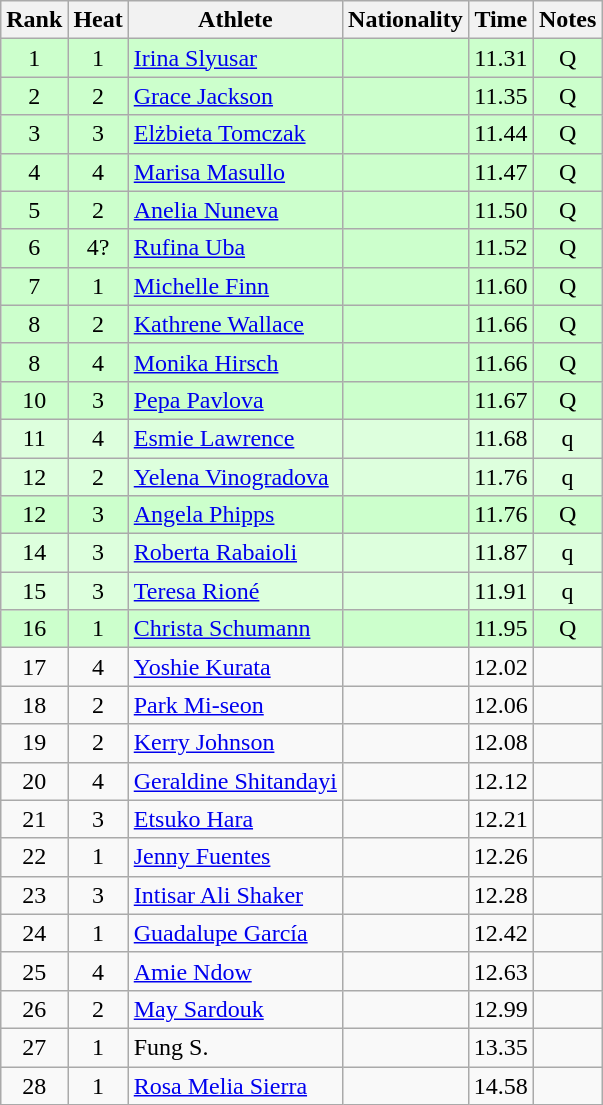<table class="wikitable sortable" style="text-align:center">
<tr>
<th>Rank</th>
<th>Heat</th>
<th>Athlete</th>
<th>Nationality</th>
<th>Time</th>
<th>Notes</th>
</tr>
<tr bgcolor=ccffcc>
<td>1</td>
<td>1</td>
<td align=left><a href='#'>Irina Slyusar</a></td>
<td align=left></td>
<td>11.31</td>
<td>Q</td>
</tr>
<tr bgcolor=ccffcc>
<td>2</td>
<td>2</td>
<td align=left><a href='#'>Grace Jackson</a></td>
<td align=left></td>
<td>11.35</td>
<td>Q</td>
</tr>
<tr bgcolor=ccffcc>
<td>3</td>
<td>3</td>
<td align=left><a href='#'>Elżbieta Tomczak</a></td>
<td align=left></td>
<td>11.44</td>
<td>Q</td>
</tr>
<tr bgcolor=ccffcc>
<td>4</td>
<td>4</td>
<td align=left><a href='#'>Marisa Masullo</a></td>
<td align=left></td>
<td>11.47</td>
<td>Q</td>
</tr>
<tr bgcolor=ccffcc>
<td>5</td>
<td>2</td>
<td align=left><a href='#'>Anelia Nuneva</a></td>
<td align=left></td>
<td>11.50</td>
<td>Q</td>
</tr>
<tr bgcolor=ccffcc>
<td>6</td>
<td>4?</td>
<td align=left><a href='#'>Rufina Uba</a></td>
<td align=left></td>
<td>11.52</td>
<td>Q</td>
</tr>
<tr bgcolor=ccffcc>
<td>7</td>
<td>1</td>
<td align=left><a href='#'>Michelle Finn</a></td>
<td align=left></td>
<td>11.60</td>
<td>Q</td>
</tr>
<tr bgcolor=ccffcc>
<td>8</td>
<td>2</td>
<td align=left><a href='#'>Kathrene Wallace</a></td>
<td align=left></td>
<td>11.66</td>
<td>Q</td>
</tr>
<tr bgcolor=ccffcc>
<td>8</td>
<td>4</td>
<td align=left><a href='#'>Monika Hirsch</a></td>
<td align=left></td>
<td>11.66</td>
<td>Q</td>
</tr>
<tr bgcolor=ccffcc>
<td>10</td>
<td>3</td>
<td align=left><a href='#'>Pepa Pavlova</a></td>
<td align=left></td>
<td>11.67</td>
<td>Q</td>
</tr>
<tr bgcolor=ddffdd>
<td>11</td>
<td>4</td>
<td align=left><a href='#'>Esmie Lawrence</a></td>
<td align=left></td>
<td>11.68</td>
<td>q</td>
</tr>
<tr bgcolor=ddffdd>
<td>12</td>
<td>2</td>
<td align=left><a href='#'>Yelena Vinogradova</a></td>
<td align=left></td>
<td>11.76</td>
<td>q</td>
</tr>
<tr bgcolor=ccffcc>
<td>12</td>
<td>3</td>
<td align=left><a href='#'>Angela Phipps</a></td>
<td align=left></td>
<td>11.76</td>
<td>Q</td>
</tr>
<tr bgcolor=ddffdd>
<td>14</td>
<td>3</td>
<td align=left><a href='#'>Roberta Rabaioli</a></td>
<td align=left></td>
<td>11.87</td>
<td>q</td>
</tr>
<tr bgcolor=ddffdd>
<td>15</td>
<td>3</td>
<td align=left><a href='#'>Teresa Rioné</a></td>
<td align=left></td>
<td>11.91</td>
<td>q</td>
</tr>
<tr bgcolor=ccffcc>
<td>16</td>
<td>1</td>
<td align=left><a href='#'>Christa Schumann</a></td>
<td align=left></td>
<td>11.95</td>
<td>Q</td>
</tr>
<tr>
<td>17</td>
<td>4</td>
<td align=left><a href='#'>Yoshie Kurata</a></td>
<td align=left></td>
<td>12.02</td>
<td></td>
</tr>
<tr>
<td>18</td>
<td>2</td>
<td align=left><a href='#'>Park Mi-seon</a></td>
<td align=left></td>
<td>12.06</td>
<td></td>
</tr>
<tr>
<td>19</td>
<td>2</td>
<td align=left><a href='#'>Kerry Johnson</a></td>
<td align=left></td>
<td>12.08</td>
<td></td>
</tr>
<tr>
<td>20</td>
<td>4</td>
<td align=left><a href='#'>Geraldine Shitandayi</a></td>
<td align=left></td>
<td>12.12</td>
<td></td>
</tr>
<tr>
<td>21</td>
<td>3</td>
<td align=left><a href='#'>Etsuko Hara</a></td>
<td align=left></td>
<td>12.21</td>
<td></td>
</tr>
<tr>
<td>22</td>
<td>1</td>
<td align=left><a href='#'>Jenny Fuentes</a></td>
<td align=left></td>
<td>12.26</td>
<td></td>
</tr>
<tr>
<td>23</td>
<td>3</td>
<td align=left><a href='#'>Intisar Ali Shaker</a></td>
<td align=left></td>
<td>12.28</td>
<td></td>
</tr>
<tr>
<td>24</td>
<td>1</td>
<td align=left><a href='#'>Guadalupe García</a></td>
<td align=left></td>
<td>12.42</td>
<td></td>
</tr>
<tr>
<td>25</td>
<td>4</td>
<td align=left><a href='#'>Amie Ndow</a></td>
<td align=left></td>
<td>12.63</td>
<td></td>
</tr>
<tr>
<td>26</td>
<td>2</td>
<td align=left><a href='#'>May Sardouk</a></td>
<td align=left></td>
<td>12.99</td>
<td></td>
</tr>
<tr>
<td>27</td>
<td>1</td>
<td align=left>Fung S.</td>
<td align=left></td>
<td>13.35</td>
<td></td>
</tr>
<tr>
<td>28</td>
<td>1</td>
<td align=left><a href='#'>Rosa Melia Sierra</a></td>
<td align=left></td>
<td>14.58</td>
<td></td>
</tr>
</table>
